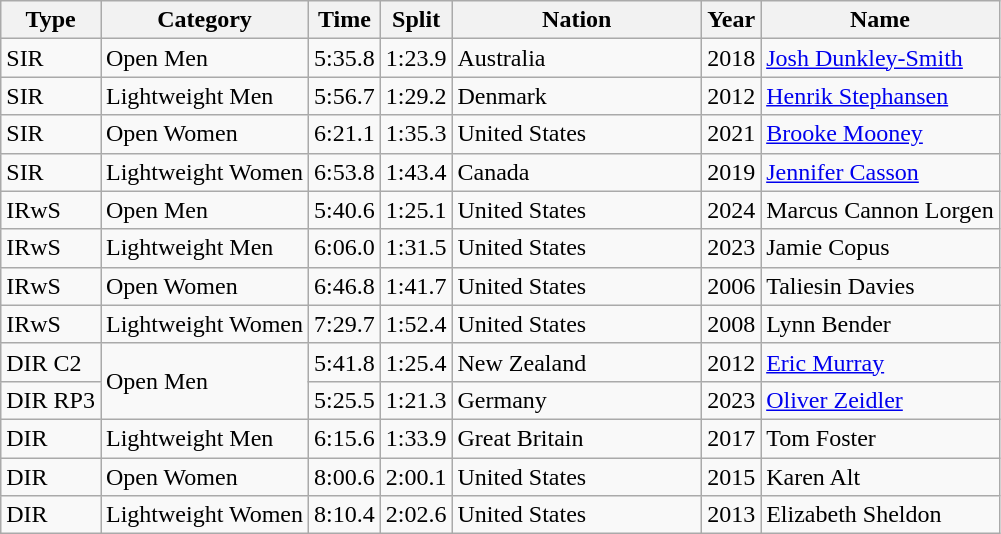<table class="wikitable sortable">
<tr>
<th>Type</th>
<th>Category</th>
<th>Time</th>
<th>Split</th>
<th Width=25%>Nation</th>
<th>Year</th>
<th>Name</th>
</tr>
<tr>
<td>SIR</td>
<td>Open Men</td>
<td>5:35.8</td>
<td>1:23.9</td>
<td> Australia</td>
<td>2018</td>
<td><a href='#'>Josh Dunkley-Smith</a></td>
</tr>
<tr>
<td>SIR</td>
<td>Lightweight Men</td>
<td>5:56.7</td>
<td>1:29.2</td>
<td> Denmark</td>
<td>2012</td>
<td><a href='#'>Henrik Stephansen</a></td>
</tr>
<tr>
<td>SIR</td>
<td>Open Women</td>
<td>6:21.1</td>
<td>1:35.3</td>
<td> United States</td>
<td>2021</td>
<td><a href='#'>Brooke Mooney</a></td>
</tr>
<tr>
<td>SIR</td>
<td>Lightweight Women</td>
<td>6:53.8</td>
<td>1:43.4</td>
<td> Canada</td>
<td>2019</td>
<td><a href='#'>Jennifer Casson</a></td>
</tr>
<tr>
<td>IRwS</td>
<td>Open Men</td>
<td>5:40.6</td>
<td>1:25.1</td>
<td> United States</td>
<td>2024</td>
<td>Marcus Cannon Lorgen</td>
</tr>
<tr>
<td>IRwS</td>
<td>Lightweight Men</td>
<td>6:06.0</td>
<td>1:31.5</td>
<td> United States</td>
<td>2023</td>
<td>Jamie Copus</td>
</tr>
<tr>
<td>IRwS</td>
<td>Open Women</td>
<td>6:46.8</td>
<td>1:41.7</td>
<td> United States</td>
<td>2006</td>
<td>Taliesin Davies</td>
</tr>
<tr>
<td>IRwS</td>
<td>Lightweight Women</td>
<td>7:29.7</td>
<td>1:52.4</td>
<td> United States</td>
<td>2008</td>
<td>Lynn Bender</td>
</tr>
<tr>
<td>DIR C2</td>
<td rowspan=2>Open Men</td>
<td>5:41.8</td>
<td>1:25.4</td>
<td> New Zealand</td>
<td>2012</td>
<td><a href='#'>Eric Murray</a></td>
</tr>
<tr>
<td>DIR RP3</td>
<td>5:25.5</td>
<td>1:21.3</td>
<td> Germany</td>
<td>2023</td>
<td><a href='#'>Oliver Zeidler</a></td>
</tr>
<tr>
<td>DIR</td>
<td>Lightweight Men</td>
<td>6:15.6</td>
<td>1:33.9</td>
<td> Great Britain</td>
<td>2017</td>
<td>Tom Foster</td>
</tr>
<tr>
<td>DIR</td>
<td>Open Women</td>
<td>8:00.6</td>
<td>2:00.1</td>
<td> United States</td>
<td>2015</td>
<td>Karen Alt</td>
</tr>
<tr>
<td>DIR</td>
<td>Lightweight Women</td>
<td>8:10.4</td>
<td>2:02.6</td>
<td> United States</td>
<td>2013</td>
<td>Elizabeth Sheldon</td>
</tr>
</table>
